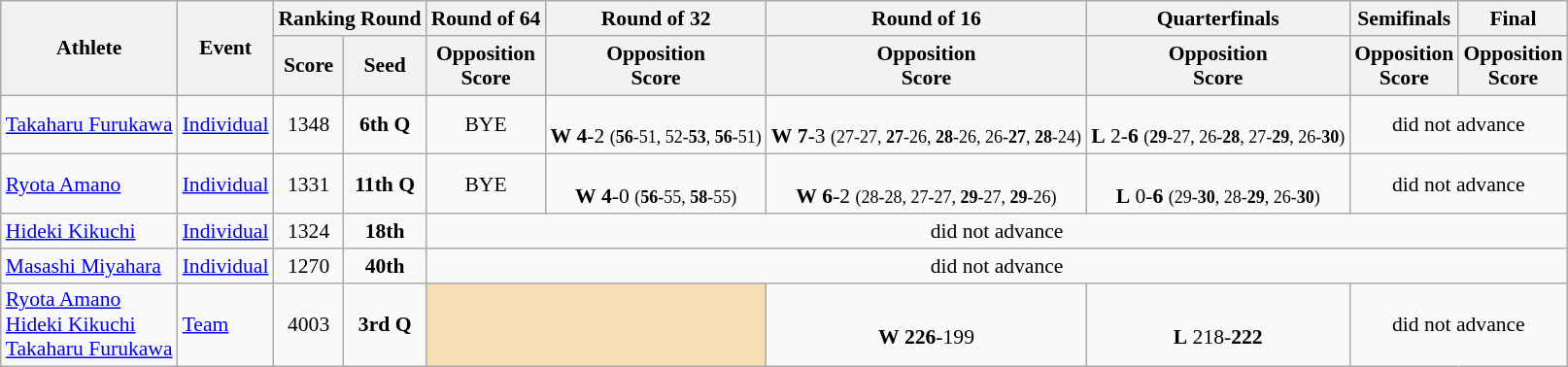<table class=wikitable style="font-size:90%">
<tr>
<th rowspan=2>Athlete</th>
<th rowspan=2>Event</th>
<th colspan=2>Ranking Round</th>
<th>Round of 64</th>
<th>Round of 32</th>
<th>Round of 16</th>
<th>Quarterfinals</th>
<th>Semifinals</th>
<th>Final</th>
</tr>
<tr>
<th>Score</th>
<th>Seed</th>
<th>Opposition<br>Score</th>
<th>Opposition<br>Score</th>
<th>Opposition<br>Score</th>
<th>Opposition<br>Score</th>
<th>Opposition<br>Score</th>
<th>Opposition<br>Score</th>
</tr>
<tr>
<td><a href='#'>Takaharu Furukawa</a></td>
<td><a href='#'>Individual</a></td>
<td align=center>1348</td>
<td align=center><strong>6th Q</strong></td>
<td align=center>BYE</td>
<td align=center><br> <strong>W</strong> <strong>4</strong>-2 <small>(<strong>56</strong>-51, 52-<strong>53</strong>, <strong>56</strong>-51)</small></td>
<td align=center><br> <strong>W</strong> <strong>7</strong>-3 <small>(27-27, <strong>27</strong>-26, <strong>28</strong>-26, 26-<strong>27</strong>, <strong>28</strong>-24)</small></td>
<td align=center><br> <strong>L</strong> 2-<strong>6</strong> <small>(<strong>29</strong>-27, 26-<strong>28</strong>, 27-<strong>29</strong>, 26-<strong>30</strong>)</small></td>
<td align=center colspan="7">did not advance</td>
</tr>
<tr>
<td><a href='#'>Ryota Amano</a></td>
<td><a href='#'>Individual</a></td>
<td align=center>1331</td>
<td align=center><strong>11th Q</strong></td>
<td align=center>BYE</td>
<td align=center><br> <strong>W</strong> <strong>4</strong>-0 <small>(<strong>56</strong>-55, <strong>58</strong>-55)</small></td>
<td align=center><br> <strong>W</strong> <strong>6</strong>-2 <small>(28-28, 27-27, <strong>29</strong>-27, <strong>29</strong>-26)</small></td>
<td align=center><br> <strong>L</strong> 0-<strong>6</strong> <small>(29-<strong>30</strong>, 28-<strong>29</strong>, 26-<strong>30</strong>)</small></td>
<td align=center colspan="7">did not advance</td>
</tr>
<tr>
<td><a href='#'>Hideki Kikuchi</a></td>
<td><a href='#'>Individual</a></td>
<td align=center>1324</td>
<td align=center><strong>18th</strong></td>
<td align=center colspan="7">did not advance</td>
</tr>
<tr>
<td><a href='#'>Masashi Miyahara</a></td>
<td><a href='#'>Individual</a></td>
<td align=center>1270</td>
<td align=center><strong>40th</strong></td>
<td align=center colspan="7">did not advance</td>
</tr>
<tr>
<td><a href='#'>Ryota Amano</a><br><a href='#'>Hideki Kikuchi</a><br><a href='#'>Takaharu Furukawa</a></td>
<td><a href='#'>Team</a></td>
<td align=center>4003</td>
<td align=center><strong>3rd Q</strong></td>
<td colspan="2" style="text-align:center; background:wheat;"></td>
<td align=center> <br> <strong>W</strong> <strong>226</strong>-199</td>
<td align=center> <br> <strong>L</strong> 218-<strong>222</strong></td>
<td align=center colspan="7">did not advance</td>
</tr>
</table>
